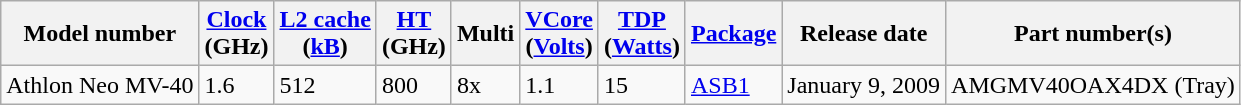<table class="wikitable">
<tr>
<th>Model number</th>
<th><a href='#'>Clock</a><br>(GHz)</th>
<th><a href='#'>L2 cache</a><br>(<a href='#'>kB</a>)</th>
<th><a href='#'>HT</a><br>(GHz)</th>
<th>Multi</th>
<th><a href='#'>VCore</a><br>(<a href='#'>Volts</a>)</th>
<th><a href='#'>TDP</a><br>(<a href='#'>Watts</a>)</th>
<th><a href='#'>Package</a></th>
<th>Release date</th>
<th>Part number(s)</th>
</tr>
<tr>
<td>Athlon Neo MV-40</td>
<td>1.6</td>
<td>512</td>
<td>800</td>
<td>8x</td>
<td>1.1</td>
<td>15</td>
<td><a href='#'>ASB1</a></td>
<td>January 9, 2009</td>
<td>AMGMV40OAX4DX (Tray)</td>
</tr>
</table>
